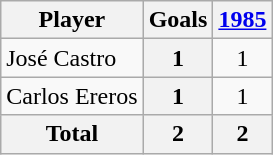<table class="wikitable sortable" style="text-align:center;">
<tr>
<th>Player</th>
<th>Goals</th>
<th><a href='#'>1985</a></th>
</tr>
<tr>
<td align="left"> José Castro</td>
<th>1</th>
<td>1</td>
</tr>
<tr>
<td align="left"> Carlos Ereros</td>
<th>1</th>
<td>1</td>
</tr>
<tr class="sortbottom">
<th>Total</th>
<th>2</th>
<th>2</th>
</tr>
</table>
